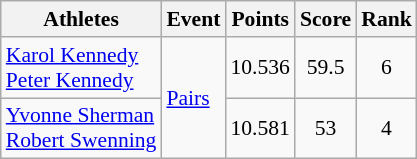<table class=wikitable style=font-size:90%;text-align:center>
<tr>
<th>Athletes</th>
<th>Event</th>
<th>Points</th>
<th>Score</th>
<th>Rank</th>
</tr>
<tr>
<td align=left><a href='#'>Karol Kennedy</a><br><a href='#'>Peter Kennedy</a></td>
<td align=left rowspan=2><a href='#'>Pairs</a></td>
<td>10.536</td>
<td>59.5</td>
<td>6</td>
</tr>
<tr>
<td align=left><a href='#'>Yvonne Sherman</a><br><a href='#'>Robert Swenning</a></td>
<td>10.581</td>
<td>53</td>
<td>4</td>
</tr>
</table>
